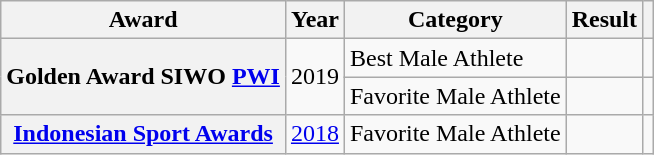<table class="wikitable plainrowheaders sortable">
<tr>
<th scope="col">Award</th>
<th scope="col">Year</th>
<th scope="col">Category</th>
<th scope="col">Result</th>
<th scope="col" class="unsortable"></th>
</tr>
<tr>
<th scope="row" rowspan="2">Golden Award SIWO <a href='#'>PWI</a></th>
<td rowspan="2">2019</td>
<td>Best Male Athlete</td>
<td></td>
<td></td>
</tr>
<tr>
<td>Favorite Male Athlete</td>
<td></td>
<td></td>
</tr>
<tr>
<th scope="row"><a href='#'>Indonesian Sport Awards</a></th>
<td><a href='#'>2018</a></td>
<td>Favorite Male Athlete</td>
<td></td>
<td></td>
</tr>
</table>
